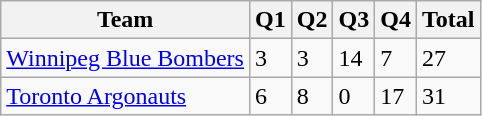<table class="wikitable">
<tr>
<th>Team</th>
<th>Q1</th>
<th>Q2</th>
<th>Q3</th>
<th>Q4</th>
<th>Total</th>
</tr>
<tr>
<td><a href='#'>Winnipeg Blue Bombers</a></td>
<td>3</td>
<td>3</td>
<td>14</td>
<td>7</td>
<td>27</td>
</tr>
<tr>
<td><a href='#'>Toronto Argonauts</a></td>
<td>6</td>
<td>8</td>
<td>0</td>
<td>17</td>
<td>31</td>
</tr>
</table>
